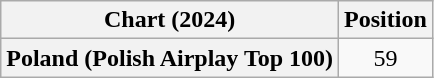<table class="wikitable plainrowheaders" style="text-align:center">
<tr>
<th scope="col">Chart (2024)</th>
<th scope="col">Position</th>
</tr>
<tr>
<th scope="row">Poland (Polish Airplay Top 100)</th>
<td>59</td>
</tr>
</table>
